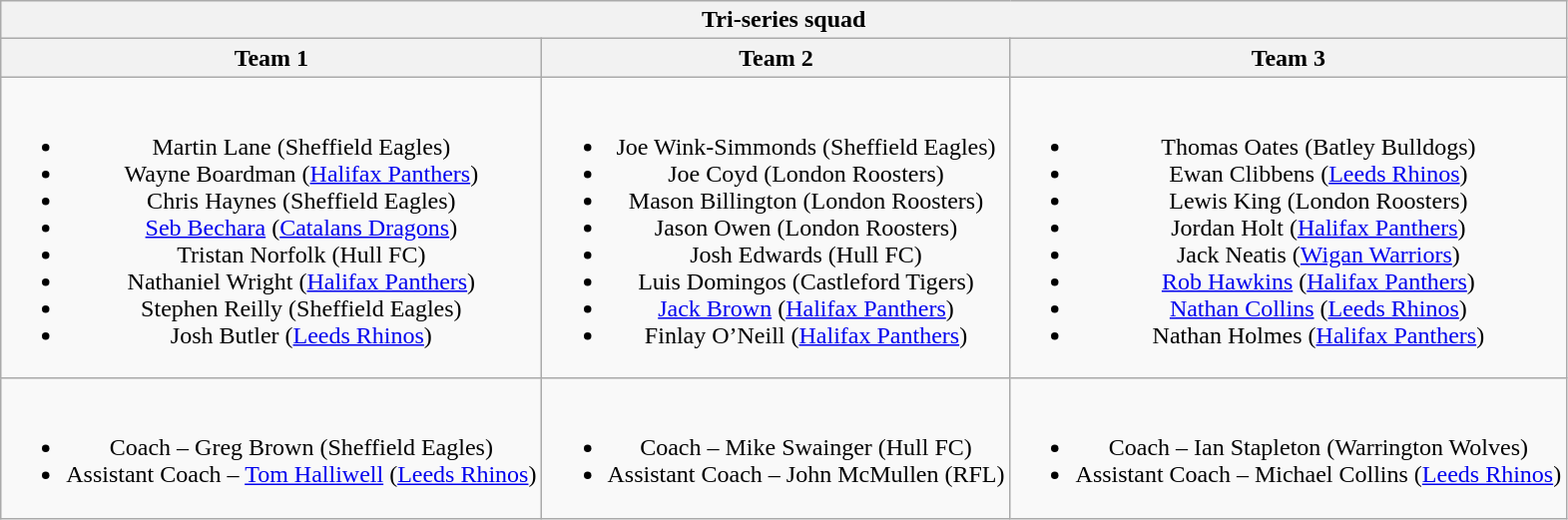<table class="wikitable" style="text-align:center">
<tr>
<th colspan="3">Tri-series squad</th>
</tr>
<tr>
<th>Team 1</th>
<th>Team 2</th>
<th>Team 3</th>
</tr>
<tr>
<td><br><ul><li>Martin Lane (Sheffield Eagles)</li><li>Wayne Boardman (<a href='#'>Halifax Panthers</a>)</li><li>Chris Haynes (Sheffield Eagles)</li><li><a href='#'>Seb Bechara</a> (<a href='#'>Catalans Dragons</a>)</li><li>Tristan Norfolk (Hull FC)</li><li>Nathaniel Wright (<a href='#'>Halifax Panthers</a>)</li><li>Stephen Reilly (Sheffield Eagles)</li><li>Josh Butler (<a href='#'>Leeds Rhinos</a>)</li></ul></td>
<td><br><ul><li>Joe Wink-Simmonds (Sheffield Eagles)</li><li>Joe Coyd (London Roosters)</li><li>Mason Billington (London Roosters)</li><li>Jason Owen (London Roosters)</li><li>Josh Edwards (Hull FC)</li><li>Luis Domingos (Castleford Tigers)</li><li><a href='#'>Jack Brown</a> (<a href='#'>Halifax Panthers</a>)</li><li>Finlay O’Neill (<a href='#'>Halifax Panthers</a>)</li></ul></td>
<td><br><ul><li>Thomas Oates (Batley Bulldogs)</li><li>Ewan Clibbens (<a href='#'>Leeds Rhinos</a>)</li><li>Lewis King (London Roosters)</li><li>Jordan Holt (<a href='#'>Halifax Panthers</a>)</li><li>Jack Neatis (<a href='#'>Wigan Warriors</a>)</li><li><a href='#'>Rob Hawkins</a> (<a href='#'>Halifax Panthers</a>)</li><li><a href='#'>Nathan Collins</a> (<a href='#'>Leeds Rhinos</a>)</li><li>Nathan Holmes (<a href='#'>Halifax Panthers</a>)</li></ul></td>
</tr>
<tr>
<td><br><ul><li>Coach – Greg Brown (Sheffield Eagles)</li><li>Assistant Coach – <a href='#'>Tom Halliwell</a> (<a href='#'>Leeds Rhinos</a>)</li></ul></td>
<td><br><ul><li>Coach – Mike Swainger (Hull FC)</li><li>Assistant Coach – John McMullen (RFL)</li></ul></td>
<td><br><ul><li>Coach – Ian Stapleton (Warrington Wolves)</li><li>Assistant Coach – Michael Collins (<a href='#'>Leeds Rhinos</a>)</li></ul></td>
</tr>
</table>
